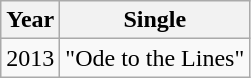<table class="wikitable plainrowheaders" style="text-align:center;">
<tr>
<th scope="col">Year</th>
<th scope="col">Single</th>
</tr>
<tr>
<td>2013</td>
<td>"Ode to the Lines"</td>
</tr>
</table>
